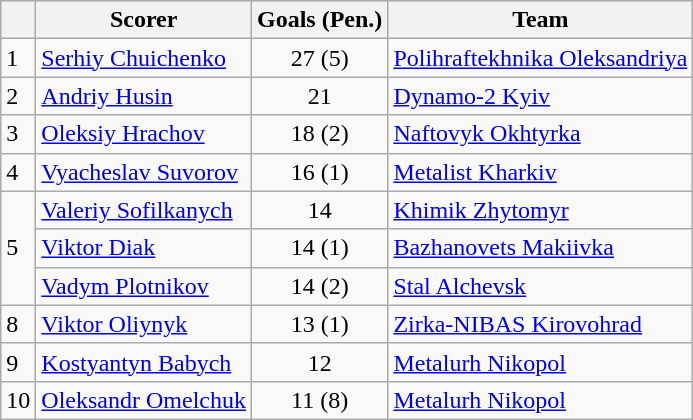<table class="wikitable">
<tr>
<th></th>
<th>Scorer</th>
<th>Goals (Pen.)</th>
<th>Team</th>
</tr>
<tr>
<td>1</td>
<td> <a href='#'>Serhiy Chuichenko</a></td>
<td align=center>27 (5)</td>
<td><a href='#'>Polihraftekhnika Oleksandriya</a></td>
</tr>
<tr>
<td>2</td>
<td> <a href='#'>Andriy Husin</a></td>
<td align=center>21</td>
<td><a href='#'>Dynamo-2 Kyiv</a></td>
</tr>
<tr>
<td>3</td>
<td> <a href='#'>Oleksiy Hrachov</a></td>
<td align=center>18 (2)</td>
<td><a href='#'>Naftovyk Okhtyrka</a></td>
</tr>
<tr>
<td>4</td>
<td> <a href='#'>Vyacheslav Suvorov</a></td>
<td align=center>16 (1)</td>
<td><a href='#'>Metalist Kharkiv</a></td>
</tr>
<tr>
<td rowspan="3">5</td>
<td> <a href='#'>Valeriy Sofilkanych</a></td>
<td align=center>14</td>
<td><a href='#'>Khimik Zhytomyr</a></td>
</tr>
<tr>
<td> <a href='#'>Viktor Diak</a></td>
<td align=center>14 (1)</td>
<td><a href='#'>Bazhanovets Makiivka</a></td>
</tr>
<tr>
<td> <a href='#'>Vadym Plotnikov</a></td>
<td align=center>14 (2)</td>
<td><a href='#'>Stal Alchevsk</a></td>
</tr>
<tr>
<td>8</td>
<td> <a href='#'>Viktor Oliynyk</a></td>
<td align=center>13 (1)</td>
<td><a href='#'>Zirka-NIBAS Kirovohrad</a></td>
</tr>
<tr>
<td>9</td>
<td> <a href='#'>Kostyantyn Babych</a></td>
<td align=center>12</td>
<td><a href='#'>Metalurh Nikopol</a></td>
</tr>
<tr>
<td>10</td>
<td> <a href='#'>Oleksandr Omelchuk</a></td>
<td align=center>11 (8)</td>
<td><a href='#'>Metalurh Nikopol</a></td>
</tr>
</table>
